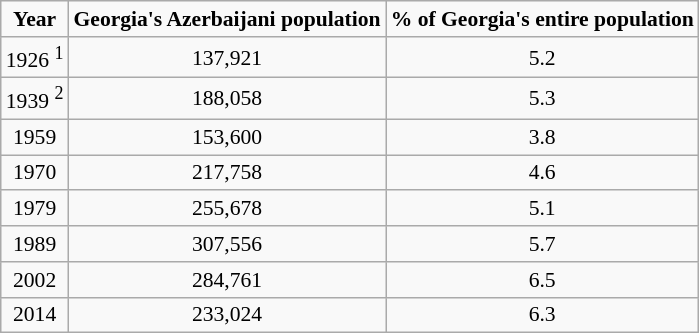<table class="wikitable" style="text-align:center; font-size:90%">
<tr>
<td><strong>Year</strong></td>
<td><strong>Georgia's Azerbaijani population</strong></td>
<td><strong>% of Georgia's entire population</strong></td>
</tr>
<tr>
<td style="text-align:center">1926 <sup>1</sup></td>
<td style="text-align:center">137,921</td>
<td style="text-align:center">5.2</td>
</tr>
<tr>
<td style="text-align:center">1939 <sup>2</sup></td>
<td style="text-align:center"> 188,058</td>
<td style="text-align:center"> 5.3</td>
</tr>
<tr>
<td style="text-align:center">1959</td>
<td style="text-align:center"> 153,600</td>
<td style="text-align:center"> 3.8</td>
</tr>
<tr>
<td style="text-align:center">1970</td>
<td style="text-align:center"> 217,758</td>
<td style="text-align:center"> 4.6</td>
</tr>
<tr>
<td style="text-align:center">1979</td>
<td style="text-align:center"> 255,678</td>
<td style="text-align:center"> 5.1</td>
</tr>
<tr>
<td style="text-align:center">1989</td>
<td style="text-align:center"> 307,556</td>
<td style="text-align:center"> 5.7</td>
</tr>
<tr>
<td style="text-align:center">2002</td>
<td style="text-align:center"> 284,761</td>
<td style="text-align:center"> 6.5</td>
</tr>
<tr>
<td style="text-align:center">2014</td>
<td style="text-align:center"> 233,024</td>
<td style="text-align:center"> 6.3</td>
</tr>
</table>
